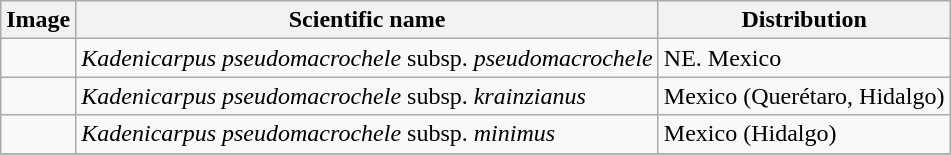<table class="wikitable">
<tr>
<th>Image</th>
<th>Scientific name</th>
<th>Distribution</th>
</tr>
<tr>
<td></td>
<td><em>Kadenicarpus pseudomacrochele</em> subsp. <em>pseudomacrochele</em></td>
<td>NE. Mexico</td>
</tr>
<tr>
<td></td>
<td><em>Kadenicarpus pseudomacrochele</em> subsp. <em>krainzianus</em> </td>
<td>Mexico (Querétaro, Hidalgo)</td>
</tr>
<tr>
<td></td>
<td><em>Kadenicarpus pseudomacrochele</em> subsp. <em>minimus</em> </td>
<td>Mexico (Hidalgo)</td>
</tr>
<tr>
</tr>
</table>
